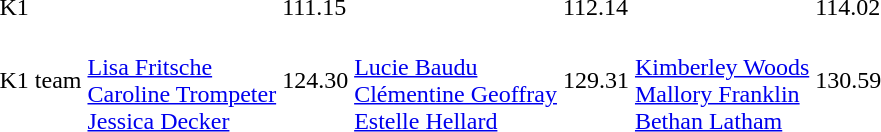<table>
<tr>
<td>K1</td>
<td></td>
<td>111.15</td>
<td></td>
<td>112.14</td>
<td></td>
<td>114.02</td>
</tr>
<tr>
<td>K1 team</td>
<td><br><a href='#'>Lisa Fritsche</a><br><a href='#'>Caroline Trompeter</a><br><a href='#'>Jessica Decker</a></td>
<td>124.30</td>
<td><br><a href='#'>Lucie Baudu</a><br><a href='#'>Clémentine Geoffray</a><br><a href='#'>Estelle Hellard</a></td>
<td>129.31</td>
<td><br><a href='#'>Kimberley Woods</a><br><a href='#'>Mallory Franklin</a><br><a href='#'>Bethan Latham</a></td>
<td>130.59</td>
</tr>
</table>
